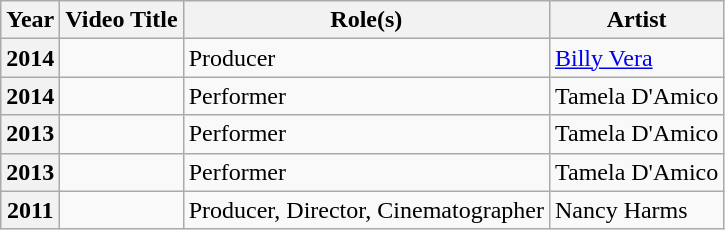<table class="wikitable plainrowheaders sortable">
<tr>
<th scope="row" ! scope="col">Year</th>
<th scope="col">Video Title</th>
<th scope="col">Role(s)</th>
<th scope="col" ! class="unsortable">Artist</th>
</tr>
<tr>
<th scope="row">2014</th>
<td></td>
<td>Producer</td>
<td><a href='#'>Billy Vera</a></td>
</tr>
<tr>
<th scope="row">2014</th>
<td></td>
<td>Performer</td>
<td>Tamela D'Amico</td>
</tr>
<tr>
<th scope="row">2013</th>
<td></td>
<td>Performer</td>
<td>Tamela D'Amico</td>
</tr>
<tr>
<th scope="row">2013</th>
<td></td>
<td>Performer</td>
<td>Tamela D'Amico</td>
</tr>
<tr>
<th scope="row">2011</th>
<td></td>
<td>Producer, Director, Cinematographer</td>
<td>Nancy Harms</td>
</tr>
</table>
